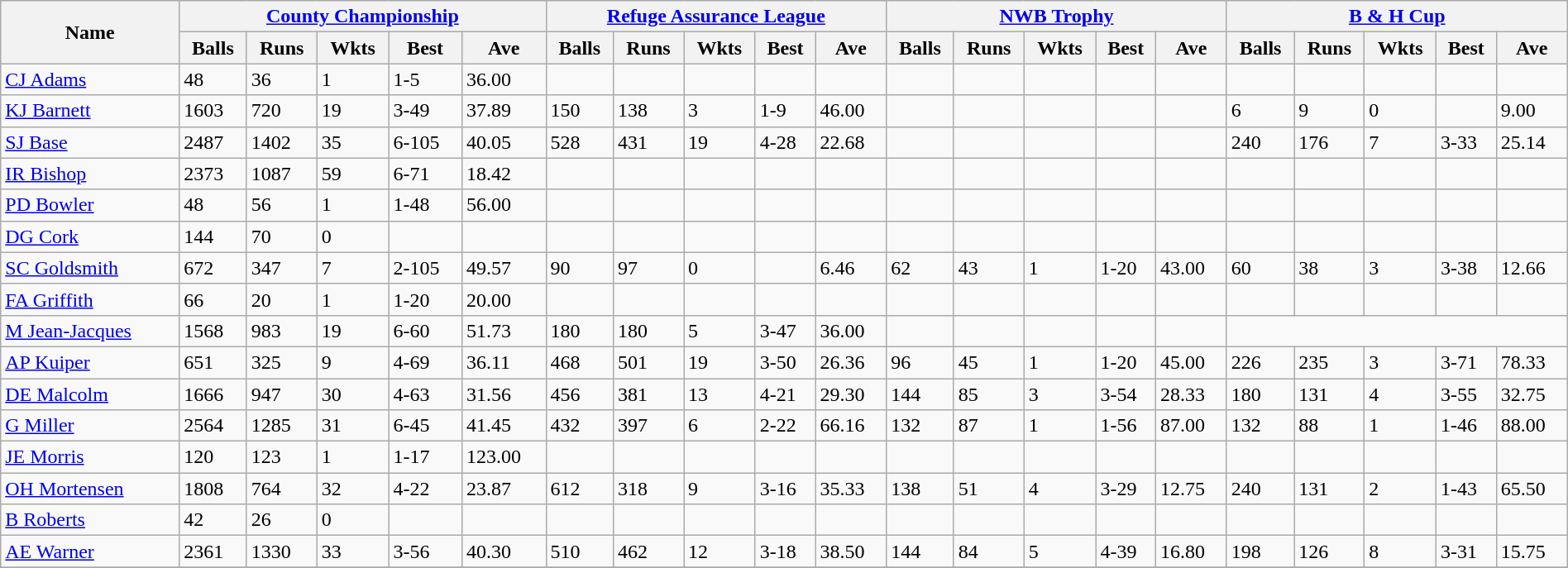<table class="wikitable" width="100%">
<tr bgcolor="#efefef">
<th rowspan=2>Name</th>
<th colspan=5><a href='#'>County Championship</a></th>
<th colspan=5><a href='#'>Refuge Assurance League</a></th>
<th colspan=5><a href='#'>NWB Trophy</a></th>
<th colspan=5><a href='#'>B & H Cup</a></th>
</tr>
<tr>
<th>Balls</th>
<th>Runs</th>
<th>Wkts</th>
<th>Best</th>
<th>Ave</th>
<th>Balls</th>
<th>Runs</th>
<th>Wkts</th>
<th>Best</th>
<th>Ave</th>
<th>Balls</th>
<th>Runs</th>
<th>Wkts</th>
<th>Best</th>
<th>Ave</th>
<th>Balls</th>
<th>Runs</th>
<th>Wkts</th>
<th>Best</th>
<th>Ave</th>
</tr>
<tr>
<td><a href='#'>CJ Adams</a></td>
<td>48</td>
<td>36</td>
<td>1</td>
<td>1-5</td>
<td>36.00</td>
<td></td>
<td></td>
<td></td>
<td></td>
<td></td>
<td></td>
<td></td>
<td></td>
<td></td>
<td></td>
<td></td>
<td></td>
<td></td>
<td></td>
<td></td>
</tr>
<tr>
<td><a href='#'>KJ Barnett</a></td>
<td>1603</td>
<td>720</td>
<td>19</td>
<td>3-49</td>
<td>37.89</td>
<td>150</td>
<td>138</td>
<td>3</td>
<td>1-9</td>
<td>46.00</td>
<td></td>
<td></td>
<td></td>
<td></td>
<td></td>
<td>6</td>
<td>9</td>
<td>0</td>
<td></td>
<td>9.00</td>
</tr>
<tr>
<td><a href='#'>SJ Base</a></td>
<td>2487</td>
<td>1402</td>
<td>35</td>
<td>6-105</td>
<td>40.05</td>
<td>528</td>
<td>431</td>
<td>19</td>
<td>4-28</td>
<td>22.68</td>
<td></td>
<td></td>
<td></td>
<td></td>
<td></td>
<td>240</td>
<td>176</td>
<td>7</td>
<td>3-33</td>
<td>25.14</td>
</tr>
<tr>
<td><a href='#'>IR Bishop</a></td>
<td>2373</td>
<td>1087</td>
<td>59</td>
<td>6-71</td>
<td>18.42</td>
<td></td>
<td></td>
<td></td>
<td></td>
<td></td>
<td></td>
<td></td>
<td></td>
<td></td>
<td></td>
<td></td>
<td></td>
<td></td>
<td></td>
<td></td>
</tr>
<tr>
<td><a href='#'>PD Bowler</a></td>
<td>48</td>
<td>56</td>
<td>1</td>
<td>1-48</td>
<td>56.00</td>
<td></td>
<td></td>
<td></td>
<td></td>
<td></td>
<td></td>
<td></td>
<td></td>
<td></td>
<td></td>
<td></td>
<td></td>
<td></td>
<td></td>
<td></td>
</tr>
<tr>
<td><a href='#'>DG Cork</a></td>
<td>144</td>
<td>70</td>
<td>0</td>
<td></td>
<td></td>
<td></td>
<td></td>
<td></td>
<td></td>
<td></td>
<td></td>
<td></td>
<td></td>
<td></td>
<td></td>
<td></td>
<td></td>
<td></td>
<td></td>
<td></td>
</tr>
<tr>
<td><a href='#'>SC Goldsmith</a></td>
<td>672</td>
<td>347</td>
<td>7</td>
<td>2-105</td>
<td>49.57</td>
<td>90</td>
<td>97</td>
<td>0</td>
<td></td>
<td>6.46</td>
<td>62</td>
<td>43</td>
<td>1</td>
<td>1-20</td>
<td>43.00</td>
<td>60</td>
<td>38</td>
<td>3</td>
<td>3-38</td>
<td>12.66</td>
</tr>
<tr>
<td><a href='#'>FA Griffith</a></td>
<td>66</td>
<td>20</td>
<td>1</td>
<td>1-20</td>
<td>20.00</td>
<td></td>
<td></td>
<td></td>
<td></td>
<td></td>
<td></td>
<td></td>
<td></td>
<td></td>
<td></td>
<td></td>
<td></td>
<td></td>
<td></td>
<td></td>
</tr>
<tr>
<td><a href='#'>M Jean-Jacques</a></td>
<td>1568</td>
<td>983</td>
<td>19</td>
<td>6-60</td>
<td>51.73</td>
<td>180</td>
<td>180</td>
<td>5</td>
<td>3-47</td>
<td>36.00</td>
<td></td>
<td></td>
<td></td>
<td></td>
<td></td>
</tr>
<tr>
<td><a href='#'>AP Kuiper</a></td>
<td>651</td>
<td>325</td>
<td>9</td>
<td>4-69</td>
<td>36.11</td>
<td>468</td>
<td>501</td>
<td>19</td>
<td>3-50</td>
<td>26.36</td>
<td>96</td>
<td>45</td>
<td>1</td>
<td>1-20</td>
<td>45.00</td>
<td>226</td>
<td>235</td>
<td>3</td>
<td>3-71</td>
<td>78.33</td>
</tr>
<tr>
<td><a href='#'>DE Malcolm</a></td>
<td>1666</td>
<td>947</td>
<td>30</td>
<td>4-63</td>
<td>31.56</td>
<td>456</td>
<td>381</td>
<td>13</td>
<td>4-21</td>
<td>29.30</td>
<td>144</td>
<td>85</td>
<td>3</td>
<td>3-54</td>
<td>28.33</td>
<td>180</td>
<td>131</td>
<td>4</td>
<td>3-55</td>
<td>32.75</td>
</tr>
<tr>
<td><a href='#'>G Miller</a></td>
<td>2564</td>
<td>1285</td>
<td>31</td>
<td>6-45</td>
<td>41.45</td>
<td>432</td>
<td>397</td>
<td>6</td>
<td>2-22</td>
<td>66.16</td>
<td>132</td>
<td>87</td>
<td>1</td>
<td>1-56</td>
<td>87.00</td>
<td>132</td>
<td>88</td>
<td>1</td>
<td>1-46</td>
<td>88.00</td>
</tr>
<tr>
<td><a href='#'>JE Morris</a></td>
<td>120</td>
<td>123</td>
<td>1</td>
<td>1-17</td>
<td>123.00</td>
<td></td>
<td></td>
<td></td>
<td></td>
<td></td>
<td></td>
<td></td>
<td></td>
<td></td>
<td></td>
<td></td>
<td></td>
<td></td>
<td></td>
<td></td>
</tr>
<tr>
<td><a href='#'>OH Mortensen</a></td>
<td>1808</td>
<td>764</td>
<td>32</td>
<td>4-22</td>
<td>23.87</td>
<td>612</td>
<td>318</td>
<td>9</td>
<td>3-16</td>
<td>35.33</td>
<td>138</td>
<td>51</td>
<td>4</td>
<td>3-29</td>
<td>12.75</td>
<td>240</td>
<td>131</td>
<td>2</td>
<td>1-43</td>
<td>65.50</td>
</tr>
<tr>
<td><a href='#'>B Roberts</a></td>
<td>42</td>
<td>26</td>
<td>0</td>
<td></td>
<td></td>
<td></td>
<td></td>
<td></td>
<td></td>
<td></td>
<td></td>
<td></td>
<td></td>
<td></td>
<td></td>
<td></td>
<td></td>
<td></td>
<td></td>
<td></td>
</tr>
<tr>
<td><a href='#'>AE Warner</a></td>
<td>2361</td>
<td>1330</td>
<td>33</td>
<td>3-56</td>
<td>40.30</td>
<td>510</td>
<td>462</td>
<td>12</td>
<td>3-18</td>
<td>38.50</td>
<td>144</td>
<td>84</td>
<td>5</td>
<td>4-39</td>
<td>16.80</td>
<td>198</td>
<td>126</td>
<td>8</td>
<td>3-31</td>
<td>15.75</td>
</tr>
<tr>
</tr>
</table>
